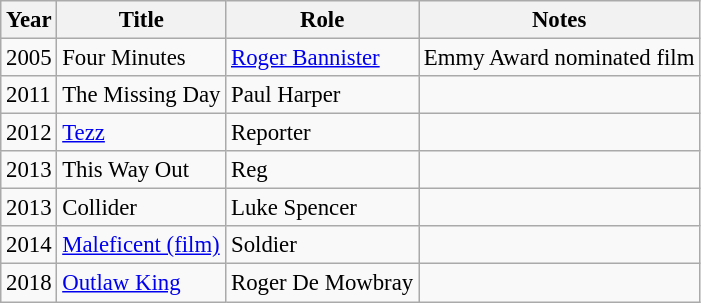<table class="wikitable" style="font-size: 95%;">
<tr>
<th>Year</th>
<th>Title</th>
<th>Role</th>
<th>Notes</th>
</tr>
<tr>
<td>2005</td>
<td>Four Minutes</td>
<td><a href='#'>Roger Bannister</a></td>
<td>Emmy Award nominated film</td>
</tr>
<tr>
<td>2011</td>
<td>The Missing Day</td>
<td>Paul Harper</td>
<td></td>
</tr>
<tr>
<td>2012</td>
<td><a href='#'>Tezz</a></td>
<td>Reporter</td>
<td></td>
</tr>
<tr>
<td>2013</td>
<td>This Way Out</td>
<td>Reg</td>
<td></td>
</tr>
<tr>
<td>2013</td>
<td>Collider</td>
<td>Luke Spencer</td>
<td></td>
</tr>
<tr>
<td>2014</td>
<td><a href='#'>Maleficent (film)</a></td>
<td>Soldier</td>
<td></td>
</tr>
<tr>
<td>2018</td>
<td><a href='#'>Outlaw King</a></td>
<td>Roger De Mowbray</td>
<td></td>
</tr>
</table>
